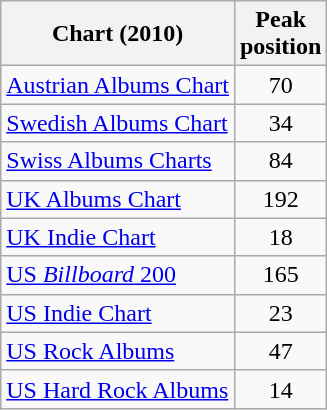<table class="wikitable sortable">
<tr>
<th>Chart (2010)</th>
<th>Peak<br>position</th>
</tr>
<tr>
<td><a href='#'>Austrian Albums Chart</a></td>
<td style="text-align:center;">70</td>
</tr>
<tr>
<td><a href='#'>Swedish Albums Chart</a></td>
<td style="text-align:center;">34</td>
</tr>
<tr>
<td><a href='#'>Swiss Albums Charts</a></td>
<td style="text-align:center;">84</td>
</tr>
<tr>
<td><a href='#'>UK Albums Chart</a></td>
<td style="text-align:center;">192</td>
</tr>
<tr>
<td><a href='#'>UK Indie Chart</a></td>
<td style="text-align:center;">18</td>
</tr>
<tr>
<td><a href='#'>US <em>Billboard</em> 200</a></td>
<td style="text-align:center;">165</td>
</tr>
<tr>
<td><a href='#'>US Indie Chart</a></td>
<td style="text-align:center;">23</td>
</tr>
<tr>
<td align="left"><a href='#'>US Rock Albums</a></td>
<td style="text-align:center;">47</td>
</tr>
<tr>
<td align="left"><a href='#'>US Hard Rock Albums</a></td>
<td style="text-align:center;">14</td>
</tr>
</table>
